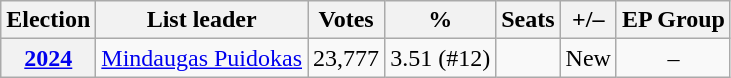<table class=wikitable style="text-align: center;">
<tr>
<th>Election</th>
<th>List leader</th>
<th>Votes</th>
<th>%</th>
<th>Seats</th>
<th>+/–</th>
<th>EP Group</th>
</tr>
<tr>
<th><a href='#'>2024</a></th>
<td><a href='#'>Mindaugas Puidokas</a></td>
<td>23,777</td>
<td>3.51 (#12)</td>
<td></td>
<td>New</td>
<td>–</td>
</tr>
</table>
